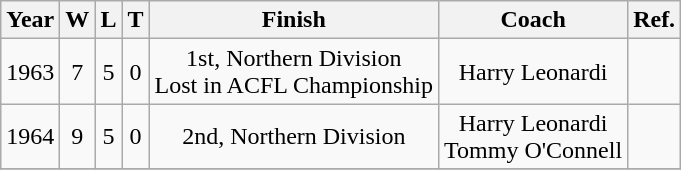<table class="wikitable" style="text-align:center">
<tr>
<th>Year</th>
<th>W</th>
<th>L</th>
<th>T</th>
<th>Finish</th>
<th>Coach</th>
<th>Ref.</th>
</tr>
<tr>
<td>1963</td>
<td>7</td>
<td>5</td>
<td>0</td>
<td>1st, Northern Division<br>Lost in ACFL Championship</td>
<td>Harry Leonardi</td>
<td></td>
</tr>
<tr>
<td>1964</td>
<td>9</td>
<td>5</td>
<td>0</td>
<td>2nd, Northern Division</td>
<td>Harry Leonardi<br>Tommy O'Connell</td>
<td></td>
</tr>
<tr>
</tr>
</table>
